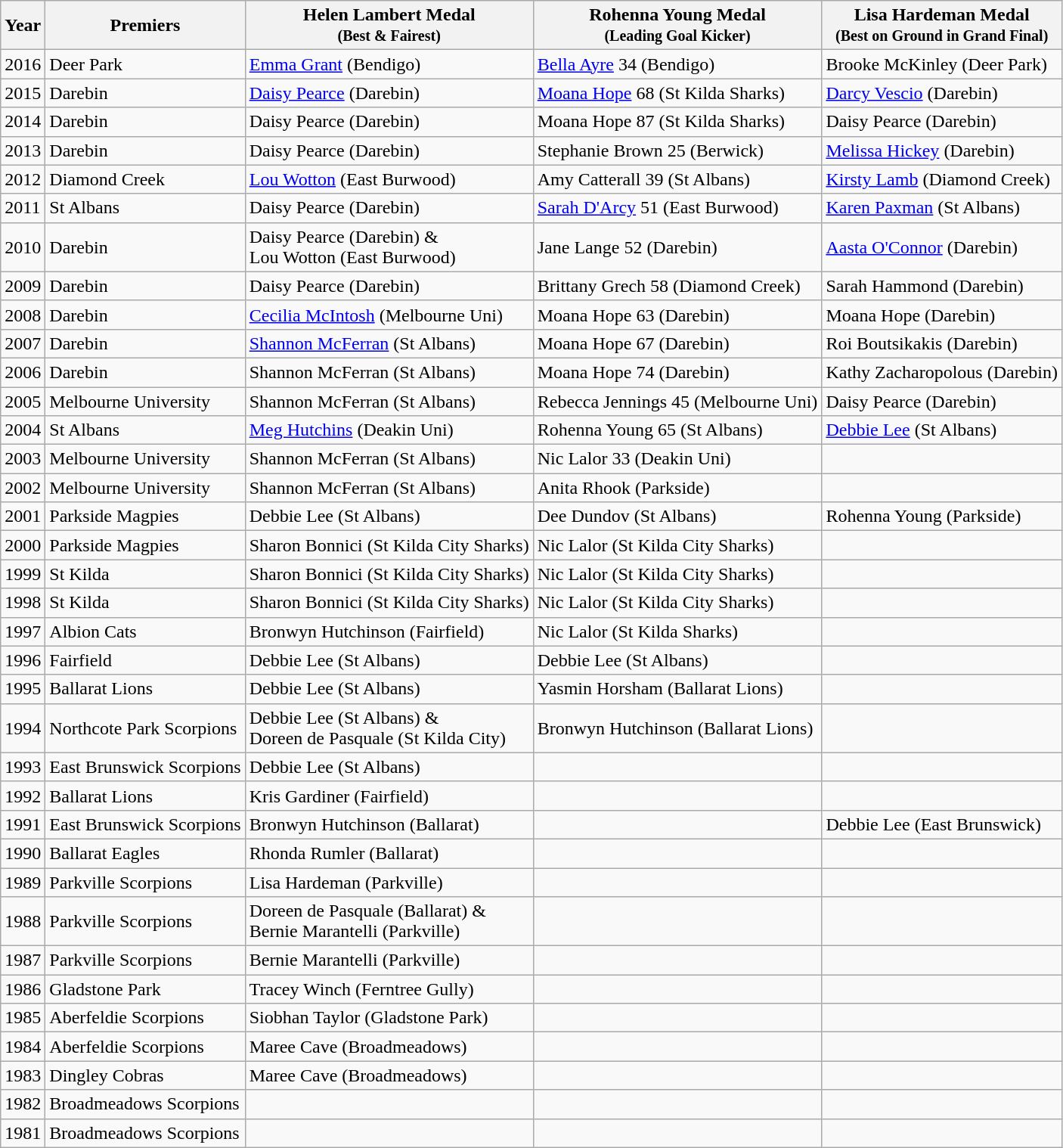<table class="wikitable">
<tr>
<th>Year</th>
<th>Premiers</th>
<th>Helen Lambert Medal<br><small>(Best & Fairest)</small></th>
<th>Rohenna Young Medal<br><small>(Leading Goal Kicker)</small></th>
<th>Lisa Hardeman Medal<br><small>(Best on Ground in Grand Final)</small></th>
</tr>
<tr>
<td>2016</td>
<td>Deer Park</td>
<td><a href='#'>Emma Grant</a> (Bendigo)</td>
<td><a href='#'>Bella Ayre</a> 34 (Bendigo)</td>
<td>Brooke McKinley (Deer Park)</td>
</tr>
<tr>
<td>2015</td>
<td>Darebin</td>
<td><a href='#'>Daisy Pearce</a> (Darebin)</td>
<td><a href='#'>Moana Hope</a> 68 (St Kilda Sharks)</td>
<td><a href='#'>Darcy Vescio</a> (Darebin)</td>
</tr>
<tr>
<td>2014</td>
<td>Darebin</td>
<td>Daisy Pearce (Darebin)</td>
<td>Moana Hope 87 (St Kilda Sharks)</td>
<td>Daisy Pearce (Darebin)</td>
</tr>
<tr>
<td>2013</td>
<td>Darebin</td>
<td>Daisy Pearce (Darebin)</td>
<td>Stephanie Brown 25 (Berwick)</td>
<td><a href='#'>Melissa Hickey</a> (Darebin)</td>
</tr>
<tr>
<td>2012</td>
<td>Diamond Creek</td>
<td><a href='#'>Lou Wotton</a> (East Burwood)</td>
<td>Amy Catterall 39 (St Albans)</td>
<td><a href='#'>Kirsty Lamb</a> (Diamond Creek)</td>
</tr>
<tr>
<td>2011</td>
<td>St Albans</td>
<td>Daisy Pearce (Darebin)</td>
<td><a href='#'>Sarah D'Arcy</a> 51 (East Burwood)</td>
<td><a href='#'>Karen Paxman</a> (St Albans)</td>
</tr>
<tr>
<td>2010</td>
<td>Darebin</td>
<td>Daisy Pearce (Darebin) &<br>Lou Wotton (East Burwood)</td>
<td>Jane Lange 52 (Darebin)</td>
<td><a href='#'>Aasta O'Connor</a> (Darebin)</td>
</tr>
<tr>
<td>2009</td>
<td>Darebin</td>
<td>Daisy Pearce (Darebin)</td>
<td>Brittany Grech 58 (Diamond Creek)</td>
<td>Sarah Hammond (Darebin)</td>
</tr>
<tr>
<td>2008</td>
<td>Darebin</td>
<td><a href='#'>Cecilia McIntosh</a> (Melbourne Uni)</td>
<td>Moana Hope 63 (Darebin)</td>
<td>Moana Hope (Darebin)</td>
</tr>
<tr>
<td>2007</td>
<td>Darebin</td>
<td><a href='#'>Shannon McFerran</a> (St Albans)</td>
<td>Moana Hope 67 (Darebin)</td>
<td>Roi Boutsikakis (Darebin)</td>
</tr>
<tr>
<td>2006</td>
<td>Darebin</td>
<td>Shannon McFerran (St Albans)</td>
<td>Moana Hope 74 (Darebin)</td>
<td>Kathy Zacharopolous (Darebin)</td>
</tr>
<tr>
<td>2005</td>
<td>Melbourne University</td>
<td>Shannon McFerran (St Albans)</td>
<td>Rebecca Jennings 45 (Melbourne Uni)</td>
<td>Daisy Pearce (Darebin)</td>
</tr>
<tr>
<td>2004</td>
<td>St Albans</td>
<td><a href='#'>Meg Hutchins</a> (Deakin Uni)</td>
<td>Rohenna Young 65 (St Albans)</td>
<td><a href='#'>Debbie Lee</a> (St Albans)</td>
</tr>
<tr>
<td>2003</td>
<td>Melbourne University</td>
<td>Shannon McFerran (St Albans)</td>
<td>Nic Lalor 33 (Deakin Uni)</td>
<td></td>
</tr>
<tr>
<td>2002</td>
<td>Melbourne University</td>
<td>Shannon McFerran (St Albans)</td>
<td>Anita Rhook (Parkside)</td>
<td></td>
</tr>
<tr>
<td>2001</td>
<td>Parkside Magpies</td>
<td>Debbie Lee (St Albans)</td>
<td>Dee Dundov (St Albans)</td>
<td>Rohenna Young (Parkside)</td>
</tr>
<tr>
<td>2000</td>
<td>Parkside Magpies</td>
<td>Sharon Bonnici (St Kilda City Sharks)</td>
<td>Nic Lalor (St Kilda City Sharks)</td>
<td></td>
</tr>
<tr>
<td>1999</td>
<td>St Kilda</td>
<td>Sharon Bonnici (St Kilda City Sharks)</td>
<td>Nic Lalor (St Kilda City Sharks)</td>
<td></td>
</tr>
<tr>
<td>1998</td>
<td>St Kilda</td>
<td>Sharon Bonnici (St Kilda City Sharks)</td>
<td>Nic Lalor (St Kilda City Sharks)</td>
<td></td>
</tr>
<tr>
<td>1997</td>
<td>Albion Cats</td>
<td>Bronwyn Hutchinson (Fairfield)</td>
<td>Nic Lalor (St Kilda Sharks)</td>
<td></td>
</tr>
<tr>
<td>1996</td>
<td>Fairfield</td>
<td>Debbie Lee (St Albans)</td>
<td>Debbie Lee (St Albans)</td>
<td></td>
</tr>
<tr>
<td>1995</td>
<td>Ballarat Lions</td>
<td>Debbie Lee (St Albans)</td>
<td>Yasmin Horsham (Ballarat Lions)</td>
<td></td>
</tr>
<tr>
<td>1994</td>
<td>Northcote Park Scorpions</td>
<td>Debbie Lee (St Albans) &<br>Doreen de Pasquale (St Kilda City)</td>
<td>Bronwyn Hutchinson (Ballarat Lions)</td>
<td></td>
</tr>
<tr>
<td>1993</td>
<td>East Brunswick Scorpions</td>
<td>Debbie Lee (St Albans)</td>
<td></td>
<td></td>
</tr>
<tr>
<td>1992</td>
<td>Ballarat Lions</td>
<td>Kris Gardiner (Fairfield)</td>
<td></td>
<td></td>
</tr>
<tr>
<td>1991</td>
<td>East Brunswick Scorpions</td>
<td>Bronwyn Hutchinson (Ballarat)</td>
<td></td>
<td>Debbie Lee (East Brunswick)</td>
</tr>
<tr>
<td>1990</td>
<td>Ballarat Eagles</td>
<td>Rhonda Rumler (Ballarat)</td>
<td></td>
<td></td>
</tr>
<tr>
<td>1989</td>
<td>Parkville Scorpions</td>
<td>Lisa Hardeman (Parkville)</td>
<td></td>
<td></td>
</tr>
<tr>
<td>1988</td>
<td>Parkville Scorpions</td>
<td>Doreen de Pasquale (Ballarat) &<br>Bernie Marantelli (Parkville)</td>
<td></td>
<td></td>
</tr>
<tr>
<td>1987</td>
<td>Parkville Scorpions</td>
<td>Bernie Marantelli (Parkville)</td>
<td></td>
<td></td>
</tr>
<tr>
<td>1986</td>
<td>Gladstone Park</td>
<td>Tracey Winch (Ferntree Gully)</td>
<td></td>
<td></td>
</tr>
<tr>
<td>1985</td>
<td>Aberfeldie Scorpions</td>
<td>Siobhan Taylor (Gladstone Park)</td>
<td></td>
<td></td>
</tr>
<tr>
<td>1984</td>
<td>Aberfeldie Scorpions</td>
<td>Maree Cave (Broadmeadows)</td>
<td></td>
<td></td>
</tr>
<tr>
<td>1983</td>
<td>Dingley Cobras</td>
<td>Maree Cave (Broadmeadows)</td>
<td></td>
<td></td>
</tr>
<tr>
<td>1982</td>
<td>Broadmeadows Scorpions</td>
<td></td>
<td></td>
<td></td>
</tr>
<tr>
<td>1981</td>
<td>Broadmeadows Scorpions</td>
<td></td>
<td></td>
<td></td>
</tr>
</table>
